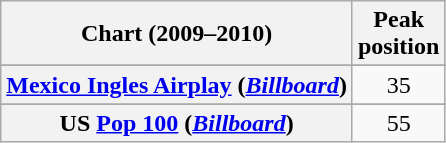<table class="wikitable sortable plainrowheaders" style="text-align:center;">
<tr>
<th>Chart (2009–2010)</th>
<th>Peak<br>position</th>
</tr>
<tr>
</tr>
<tr>
</tr>
<tr>
</tr>
<tr>
</tr>
<tr>
</tr>
<tr>
</tr>
<tr>
<th scope="row"><a href='#'>Mexico Ingles Airplay</a> (<em><a href='#'>Billboard</a></em>)</th>
<td>35</td>
</tr>
<tr>
</tr>
<tr>
</tr>
<tr>
</tr>
<tr>
</tr>
<tr>
</tr>
<tr>
<th scope="row">US <a href='#'>Pop 100</a> (<em><a href='#'>Billboard</a></em>)</th>
<td>55</td>
</tr>
</table>
